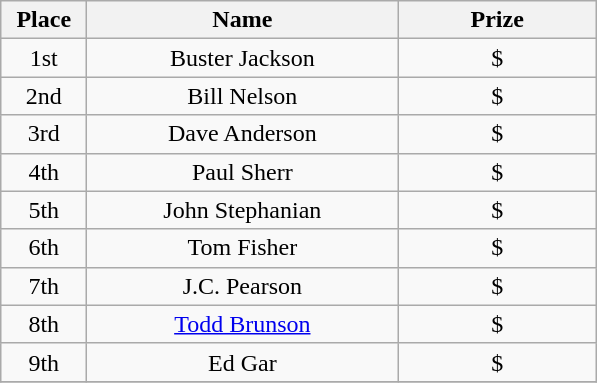<table class="wikitable">
<tr>
<th width="50">Place</th>
<th width="200">Name</th>
<th width="125">Prize</th>
</tr>
<tr>
<td align = "center">1st</td>
<td align = "center">Buster Jackson</td>
<td align = "center">$</td>
</tr>
<tr>
<td align = "center">2nd</td>
<td align = "center">Bill Nelson</td>
<td align = "center">$</td>
</tr>
<tr>
<td align = "center">3rd</td>
<td align = "center">Dave Anderson</td>
<td align = "center">$</td>
</tr>
<tr>
<td align = "center">4th</td>
<td align = "center">Paul Sherr</td>
<td align = "center">$</td>
</tr>
<tr>
<td align = "center">5th</td>
<td align = "center">John Stephanian</td>
<td align = "center">$</td>
</tr>
<tr>
<td align = "center">6th</td>
<td align = "center">Tom Fisher</td>
<td align = "center">$</td>
</tr>
<tr>
<td align = "center">7th</td>
<td align = "center">J.C. Pearson</td>
<td align = "center">$</td>
</tr>
<tr>
<td align = "center">8th</td>
<td align = "center"><a href='#'>Todd Brunson</a></td>
<td align = "center">$</td>
</tr>
<tr>
<td align = "center">9th</td>
<td align = "center">Ed Gar</td>
<td align = "center">$</td>
</tr>
<tr>
</tr>
</table>
